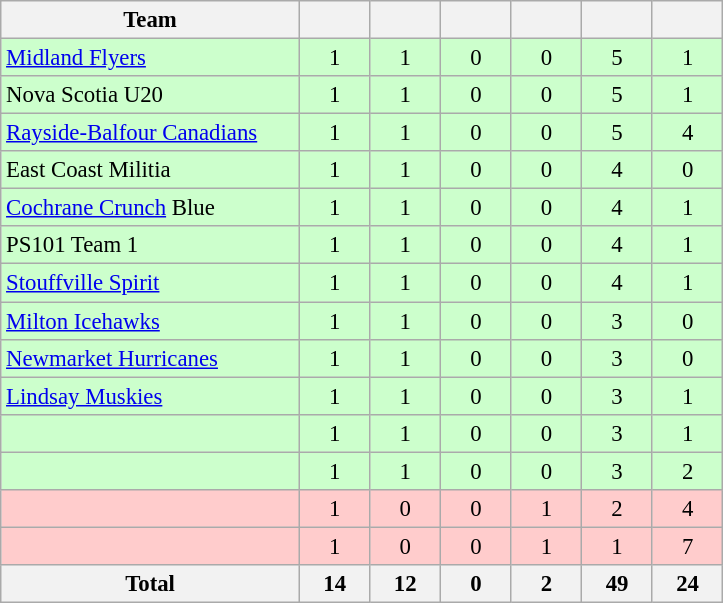<table class="wikitable" style="font-size:95%; text-align:center">
<tr>
<th width=192>Team</th>
<th width=40></th>
<th width=40></th>
<th width=40></th>
<th width=40></th>
<th width=40></th>
<th width=40></th>
</tr>
<tr style="background:#ccffcc;">
<td align=left> <a href='#'>Midland Flyers</a></td>
<td>1</td>
<td>1</td>
<td>0</td>
<td>0</td>
<td>5</td>
<td>1</td>
</tr>
<tr style="background:#ccffcc;">
<td align=left> Nova Scotia U20</td>
<td>1</td>
<td>1</td>
<td>0</td>
<td>0</td>
<td>5</td>
<td>1</td>
</tr>
<tr style="background:#ccffcc;">
<td align=left> <a href='#'>Rayside-Balfour Canadians</a></td>
<td>1</td>
<td>1</td>
<td>0</td>
<td>0</td>
<td>5</td>
<td>4</td>
</tr>
<tr style="background:#ccffcc;">
<td align=left> East Coast Militia</td>
<td>1</td>
<td>1</td>
<td>0</td>
<td>0</td>
<td>4</td>
<td>0</td>
</tr>
<tr style="background:#ccffcc;">
<td align=left> <a href='#'>Cochrane Crunch</a> Blue</td>
<td>1</td>
<td>1</td>
<td>0</td>
<td>0</td>
<td>4</td>
<td>1</td>
</tr>
<tr style="background:#ccffcc;">
<td align=left> PS101 Team 1</td>
<td>1</td>
<td>1</td>
<td>0</td>
<td>0</td>
<td>4</td>
<td>1</td>
</tr>
<tr style="background:#ccffcc;">
<td align=left> <a href='#'>Stouffville Spirit</a></td>
<td>1</td>
<td>1</td>
<td>0</td>
<td>0</td>
<td>4</td>
<td>1</td>
</tr>
<tr style="background:#ccffcc;">
<td align=left> <a href='#'>Milton Icehawks</a></td>
<td>1</td>
<td>1</td>
<td>0</td>
<td>0</td>
<td>3</td>
<td>0</td>
</tr>
<tr style="background:#ccffcc;">
<td align=left> <a href='#'>Newmarket Hurricanes</a></td>
<td>1</td>
<td>1</td>
<td>0</td>
<td>0</td>
<td>3</td>
<td>0</td>
</tr>
<tr style="background:#ccffcc;">
<td align=left> <a href='#'>Lindsay Muskies</a></td>
<td>1</td>
<td>1</td>
<td>0</td>
<td>0</td>
<td>3</td>
<td>1</td>
</tr>
<tr style="background:#ccffcc;">
<td align=left> </td>
<td>1</td>
<td>1</td>
<td>0</td>
<td>0</td>
<td>3</td>
<td>1</td>
</tr>
<tr style="background:#ccffcc;">
<td align=left> </td>
<td>1</td>
<td>1</td>
<td>0</td>
<td>0</td>
<td>3</td>
<td>2</td>
</tr>
<tr style="background:#ffcccc;">
<td align=left> </td>
<td>1</td>
<td>0</td>
<td>0</td>
<td>1</td>
<td>2</td>
<td>4</td>
</tr>
<tr style="background:#ffcccc;">
<td align=left></td>
<td>1</td>
<td>0</td>
<td>0</td>
<td>1</td>
<td>1</td>
<td>7</td>
</tr>
<tr>
<th>Total</th>
<th>14</th>
<th>12</th>
<th>0</th>
<th>2</th>
<th>49</th>
<th>24</th>
</tr>
</table>
